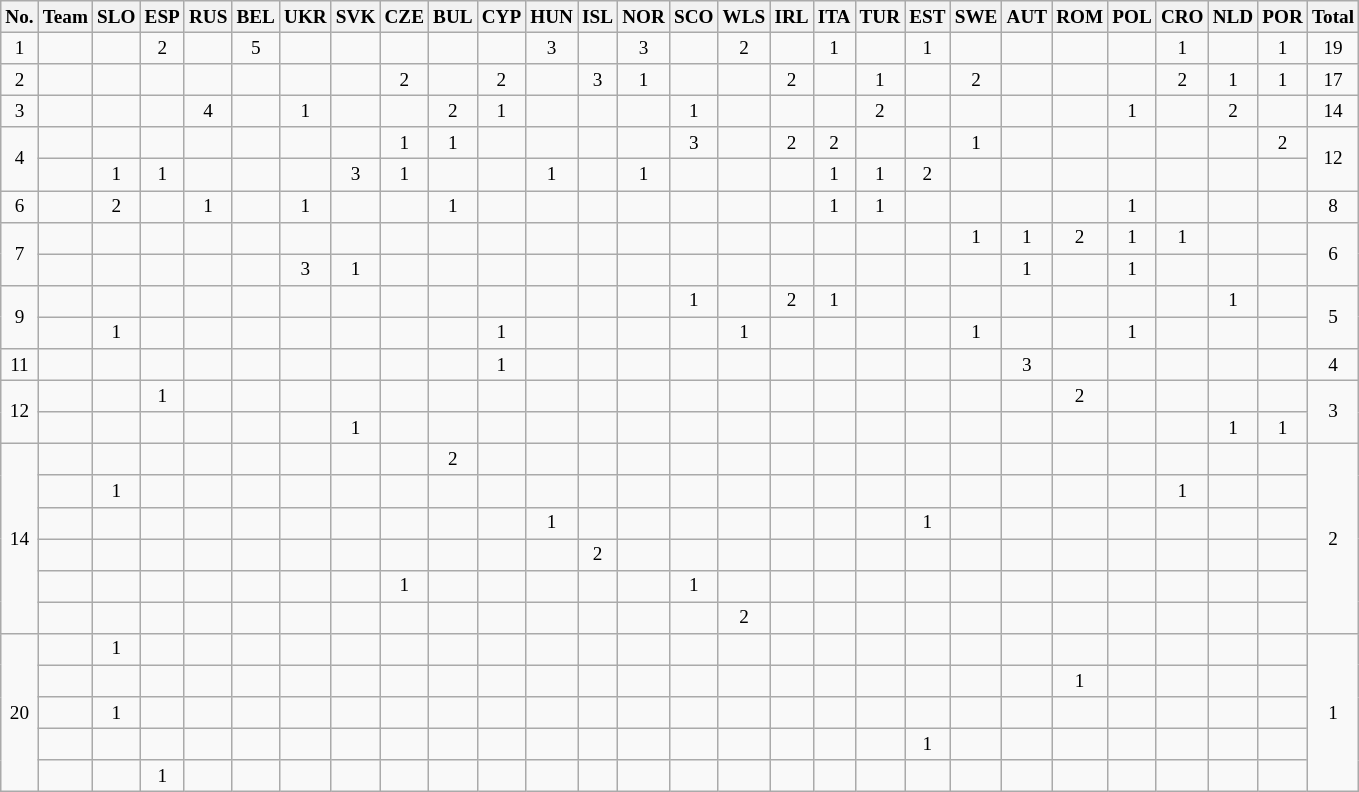<table class=wikitable style="font-size:80%; text-align:center">
<tr>
<th>No.</th>
<th>Team</th>
<th>SLO</th>
<th>ESP</th>
<th>RUS</th>
<th>BEL</th>
<th>UKR</th>
<th>SVK</th>
<th>CZE</th>
<th>BUL</th>
<th>CYP</th>
<th>HUN</th>
<th>ISL</th>
<th>NOR</th>
<th>SCO</th>
<th>WLS</th>
<th>IRL</th>
<th>ITA</th>
<th>TUR</th>
<th>EST</th>
<th>SWE</th>
<th>AUT</th>
<th>ROM</th>
<th>POL</th>
<th>CRO</th>
<th>NLD</th>
<th>POR</th>
<th>Total</th>
</tr>
<tr>
<td>1</td>
<td align=left></td>
<td></td>
<td>2</td>
<td></td>
<td>5</td>
<td></td>
<td></td>
<td></td>
<td></td>
<td></td>
<td>3</td>
<td></td>
<td>3</td>
<td></td>
<td>2</td>
<td></td>
<td>1</td>
<td></td>
<td>1</td>
<td></td>
<td></td>
<td></td>
<td></td>
<td>1</td>
<td></td>
<td>1</td>
<td>19</td>
</tr>
<tr>
<td>2</td>
<td align=left></td>
<td></td>
<td></td>
<td></td>
<td></td>
<td></td>
<td></td>
<td>2</td>
<td></td>
<td>2</td>
<td></td>
<td>3</td>
<td>1</td>
<td></td>
<td></td>
<td>2</td>
<td></td>
<td>1</td>
<td></td>
<td>2</td>
<td></td>
<td></td>
<td></td>
<td>2</td>
<td>1</td>
<td>1</td>
<td>17</td>
</tr>
<tr>
<td>3</td>
<td align=left></td>
<td></td>
<td></td>
<td>4</td>
<td></td>
<td>1</td>
<td></td>
<td></td>
<td>2</td>
<td>1</td>
<td></td>
<td></td>
<td></td>
<td>1</td>
<td></td>
<td></td>
<td></td>
<td>2</td>
<td></td>
<td></td>
<td></td>
<td></td>
<td>1</td>
<td></td>
<td>2</td>
<td></td>
<td>14</td>
</tr>
<tr>
<td rowspan=2>4</td>
<td align=left></td>
<td></td>
<td></td>
<td></td>
<td></td>
<td></td>
<td></td>
<td>1</td>
<td>1</td>
<td></td>
<td></td>
<td></td>
<td></td>
<td>3</td>
<td></td>
<td>2</td>
<td>2</td>
<td></td>
<td></td>
<td>1</td>
<td></td>
<td></td>
<td></td>
<td></td>
<td></td>
<td>2</td>
<td rowspan=2>12</td>
</tr>
<tr>
<td align=left></td>
<td>1</td>
<td>1</td>
<td></td>
<td></td>
<td></td>
<td>3</td>
<td>1</td>
<td></td>
<td></td>
<td>1</td>
<td></td>
<td>1</td>
<td></td>
<td></td>
<td></td>
<td>1</td>
<td>1</td>
<td>2</td>
<td></td>
<td></td>
<td></td>
<td></td>
<td></td>
<td></td>
<td></td>
</tr>
<tr>
<td>6</td>
<td align=left></td>
<td>2</td>
<td></td>
<td>1</td>
<td></td>
<td>1</td>
<td></td>
<td></td>
<td>1</td>
<td></td>
<td></td>
<td></td>
<td></td>
<td></td>
<td></td>
<td></td>
<td>1</td>
<td>1</td>
<td></td>
<td></td>
<td></td>
<td></td>
<td>1</td>
<td></td>
<td></td>
<td></td>
<td>8</td>
</tr>
<tr>
<td rowspan=2>7</td>
<td align=left></td>
<td></td>
<td></td>
<td></td>
<td></td>
<td></td>
<td></td>
<td></td>
<td></td>
<td></td>
<td></td>
<td></td>
<td></td>
<td></td>
<td></td>
<td></td>
<td></td>
<td></td>
<td></td>
<td>1</td>
<td>1</td>
<td>2</td>
<td>1</td>
<td>1</td>
<td></td>
<td></td>
<td rowspan=2>6</td>
</tr>
<tr>
<td align=left></td>
<td></td>
<td></td>
<td></td>
<td></td>
<td>3</td>
<td>1</td>
<td></td>
<td></td>
<td></td>
<td></td>
<td></td>
<td></td>
<td></td>
<td></td>
<td></td>
<td></td>
<td></td>
<td></td>
<td></td>
<td>1</td>
<td></td>
<td>1</td>
<td></td>
<td></td>
<td></td>
</tr>
<tr>
<td rowspan=2>9</td>
<td align=left></td>
<td></td>
<td></td>
<td></td>
<td></td>
<td></td>
<td></td>
<td></td>
<td></td>
<td></td>
<td></td>
<td></td>
<td></td>
<td>1</td>
<td></td>
<td>2</td>
<td>1</td>
<td></td>
<td></td>
<td></td>
<td></td>
<td></td>
<td></td>
<td></td>
<td>1</td>
<td></td>
<td rowspan=2>5</td>
</tr>
<tr>
<td align=left></td>
<td>1</td>
<td></td>
<td></td>
<td></td>
<td></td>
<td></td>
<td></td>
<td></td>
<td>1</td>
<td></td>
<td></td>
<td></td>
<td></td>
<td>1</td>
<td></td>
<td></td>
<td></td>
<td></td>
<td>1</td>
<td></td>
<td></td>
<td>1</td>
<td></td>
<td></td>
<td></td>
</tr>
<tr>
<td>11</td>
<td align=left></td>
<td></td>
<td></td>
<td></td>
<td></td>
<td></td>
<td></td>
<td></td>
<td></td>
<td>1</td>
<td></td>
<td></td>
<td></td>
<td></td>
<td></td>
<td></td>
<td></td>
<td></td>
<td></td>
<td></td>
<td>3</td>
<td></td>
<td></td>
<td></td>
<td></td>
<td></td>
<td>4</td>
</tr>
<tr>
<td rowspan=2>12</td>
<td align=left></td>
<td></td>
<td>1</td>
<td></td>
<td></td>
<td></td>
<td></td>
<td></td>
<td></td>
<td></td>
<td></td>
<td></td>
<td></td>
<td></td>
<td></td>
<td></td>
<td></td>
<td></td>
<td></td>
<td></td>
<td></td>
<td>2</td>
<td></td>
<td></td>
<td></td>
<td></td>
<td rowspan=2>3</td>
</tr>
<tr>
<td align=left></td>
<td></td>
<td></td>
<td></td>
<td></td>
<td></td>
<td>1</td>
<td></td>
<td></td>
<td></td>
<td></td>
<td></td>
<td></td>
<td></td>
<td></td>
<td></td>
<td></td>
<td></td>
<td></td>
<td></td>
<td></td>
<td></td>
<td></td>
<td></td>
<td>1</td>
<td>1</td>
</tr>
<tr>
<td rowspan=6>14</td>
<td align=left></td>
<td></td>
<td></td>
<td></td>
<td></td>
<td></td>
<td></td>
<td></td>
<td>2</td>
<td></td>
<td></td>
<td></td>
<td></td>
<td></td>
<td></td>
<td></td>
<td></td>
<td></td>
<td></td>
<td></td>
<td></td>
<td></td>
<td></td>
<td></td>
<td></td>
<td></td>
<td rowspan=6>2</td>
</tr>
<tr>
<td align=left></td>
<td>1</td>
<td></td>
<td></td>
<td></td>
<td></td>
<td></td>
<td></td>
<td></td>
<td></td>
<td></td>
<td></td>
<td></td>
<td></td>
<td></td>
<td></td>
<td></td>
<td></td>
<td></td>
<td></td>
<td></td>
<td></td>
<td></td>
<td>1</td>
<td></td>
<td></td>
</tr>
<tr>
<td align=left></td>
<td></td>
<td></td>
<td></td>
<td></td>
<td></td>
<td></td>
<td></td>
<td></td>
<td></td>
<td>1</td>
<td></td>
<td></td>
<td></td>
<td></td>
<td></td>
<td></td>
<td></td>
<td>1</td>
<td></td>
<td></td>
<td></td>
<td></td>
<td></td>
<td></td>
<td></td>
</tr>
<tr>
<td align=left></td>
<td></td>
<td></td>
<td></td>
<td></td>
<td></td>
<td></td>
<td></td>
<td></td>
<td></td>
<td></td>
<td>2</td>
<td></td>
<td></td>
<td></td>
<td></td>
<td></td>
<td></td>
<td></td>
<td></td>
<td></td>
<td></td>
<td></td>
<td></td>
<td></td>
<td></td>
</tr>
<tr>
<td align=left></td>
<td></td>
<td></td>
<td></td>
<td></td>
<td></td>
<td></td>
<td>1</td>
<td></td>
<td></td>
<td></td>
<td></td>
<td></td>
<td>1</td>
<td></td>
<td></td>
<td></td>
<td></td>
<td></td>
<td></td>
<td></td>
<td></td>
<td></td>
<td></td>
<td></td>
<td></td>
</tr>
<tr>
<td align=left></td>
<td></td>
<td></td>
<td></td>
<td></td>
<td></td>
<td></td>
<td></td>
<td></td>
<td></td>
<td></td>
<td></td>
<td></td>
<td></td>
<td>2</td>
<td></td>
<td></td>
<td></td>
<td></td>
<td></td>
<td></td>
<td></td>
<td></td>
<td></td>
<td></td>
<td></td>
</tr>
<tr>
<td rowspan=5>20</td>
<td align=left></td>
<td>1</td>
<td></td>
<td></td>
<td></td>
<td></td>
<td></td>
<td></td>
<td></td>
<td></td>
<td></td>
<td></td>
<td></td>
<td></td>
<td></td>
<td></td>
<td></td>
<td></td>
<td></td>
<td></td>
<td></td>
<td></td>
<td></td>
<td></td>
<td></td>
<td></td>
<td rowspan=5>1</td>
</tr>
<tr>
<td align=left></td>
<td></td>
<td></td>
<td></td>
<td></td>
<td></td>
<td></td>
<td></td>
<td></td>
<td></td>
<td></td>
<td></td>
<td></td>
<td></td>
<td></td>
<td></td>
<td></td>
<td></td>
<td></td>
<td></td>
<td></td>
<td>1</td>
<td></td>
<td></td>
<td></td>
<td></td>
</tr>
<tr>
<td align=left></td>
<td>1</td>
<td></td>
<td></td>
<td></td>
<td></td>
<td></td>
<td></td>
<td></td>
<td></td>
<td></td>
<td></td>
<td></td>
<td></td>
<td></td>
<td></td>
<td></td>
<td></td>
<td></td>
<td></td>
<td></td>
<td></td>
<td></td>
<td></td>
<td></td>
<td></td>
</tr>
<tr>
<td align=left></td>
<td></td>
<td></td>
<td></td>
<td></td>
<td></td>
<td></td>
<td></td>
<td></td>
<td></td>
<td></td>
<td></td>
<td></td>
<td></td>
<td></td>
<td></td>
<td></td>
<td></td>
<td>1</td>
<td></td>
<td></td>
<td></td>
<td></td>
<td></td>
<td></td>
<td></td>
</tr>
<tr>
<td align=left></td>
<td></td>
<td>1</td>
<td></td>
<td></td>
<td></td>
<td></td>
<td></td>
<td></td>
<td></td>
<td></td>
<td></td>
<td></td>
<td></td>
<td></td>
<td></td>
<td></td>
<td></td>
<td></td>
<td></td>
<td></td>
<td></td>
<td></td>
<td></td>
<td></td>
<td></td>
</tr>
</table>
